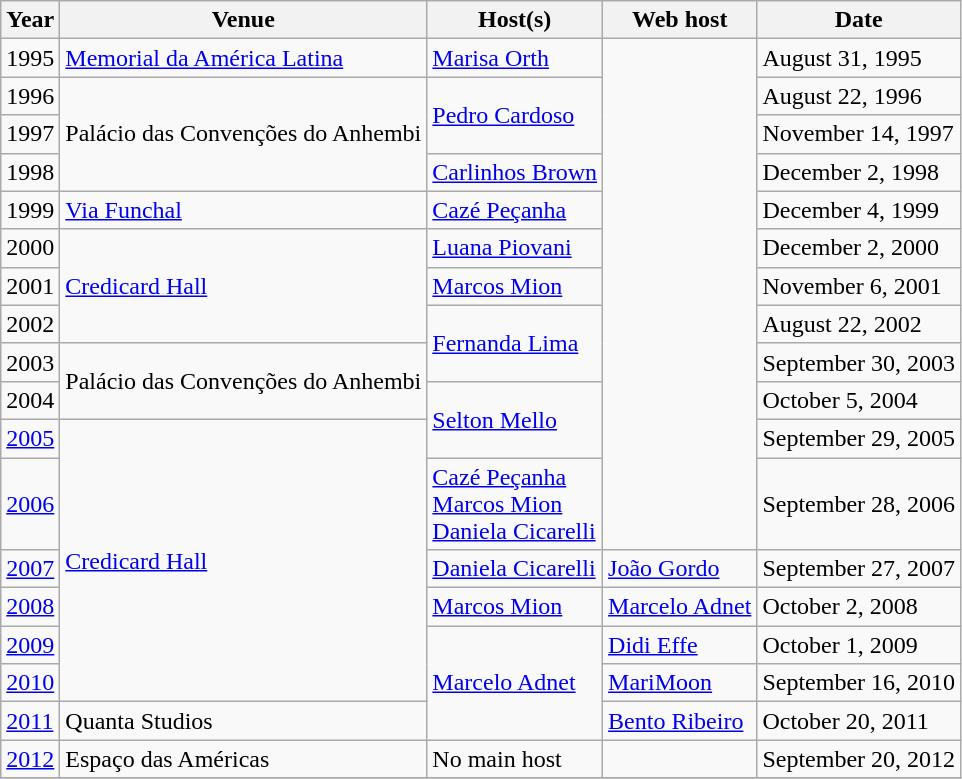<table class="wikitable">
<tr>
<th>Year</th>
<th>Venue</th>
<th>Host(s)</th>
<th>Web host</th>
<th>Date</th>
</tr>
<tr>
<td>1995</td>
<td><a href='#'>Memorial da América Latina</a></td>
<td><a href='#'>Marisa Orth</a></td>
<td rowspan="12"></td>
<td>August 31, 1995</td>
</tr>
<tr>
<td>1996</td>
<td rowspan="3">Palácio das Convenções do Anhembi</td>
<td rowspan="2"><a href='#'>Pedro Cardoso</a></td>
<td>August 22, 1996</td>
</tr>
<tr>
<td>1997</td>
<td>November 14, 1997</td>
</tr>
<tr>
<td>1998</td>
<td><a href='#'>Carlinhos Brown</a></td>
<td>December 2, 1998</td>
</tr>
<tr>
<td>1999</td>
<td><a href='#'>Via Funchal</a></td>
<td><a href='#'>Cazé Peçanha</a></td>
<td>December 4, 1999</td>
</tr>
<tr>
<td>2000</td>
<td rowspan="3"><a href='#'>Credicard Hall</a></td>
<td><a href='#'>Luana Piovani</a></td>
<td>December 2, 2000</td>
</tr>
<tr>
<td>2001</td>
<td><a href='#'>Marcos Mion</a></td>
<td>November 6, 2001</td>
</tr>
<tr>
<td>2002</td>
<td rowspan="2"><a href='#'>Fernanda Lima</a></td>
<td>August 22, 2002</td>
</tr>
<tr>
<td>2003</td>
<td rowspan="2">Palácio das Convenções do Anhembi</td>
<td>September 30, 2003</td>
</tr>
<tr>
<td>2004</td>
<td rowspan="2"><a href='#'>Selton Mello</a></td>
<td>October 5, 2004</td>
</tr>
<tr>
<td><a href='#'>2005</a></td>
<td rowspan="6"><a href='#'>Credicard Hall</a></td>
<td>September 29, 2005</td>
</tr>
<tr>
<td><a href='#'>2006</a></td>
<td><a href='#'>Cazé Peçanha</a><br><a href='#'>Marcos Mion</a><br><a href='#'>Daniela Cicarelli</a></td>
<td>September 28, 2006</td>
</tr>
<tr>
<td><a href='#'>2007</a></td>
<td><a href='#'>Daniela Cicarelli</a></td>
<td><a href='#'>João Gordo</a></td>
<td>September 27, 2007</td>
</tr>
<tr>
<td><a href='#'>2008</a></td>
<td><a href='#'>Marcos Mion</a></td>
<td><a href='#'>Marcelo Adnet</a></td>
<td>October 2, 2008</td>
</tr>
<tr>
<td><a href='#'>2009</a></td>
<td rowspan="3"><a href='#'>Marcelo Adnet</a></td>
<td><a href='#'>Didi Effe</a></td>
<td>October 1, 2009</td>
</tr>
<tr>
<td><a href='#'>2010</a></td>
<td><a href='#'>MariMoon</a></td>
<td>September 16, 2010</td>
</tr>
<tr>
<td><a href='#'>2011</a></td>
<td>Quanta Studios</td>
<td><a href='#'>Bento Ribeiro</a></td>
<td>October 20, 2011</td>
</tr>
<tr>
<td><a href='#'>2012</a></td>
<td>Espaço das Américas</td>
<td>No main host</td>
<td></td>
<td>September 20, 2012</td>
</tr>
<tr>
</tr>
</table>
